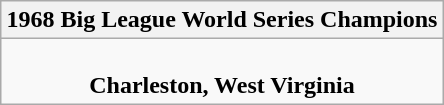<table class="wikitable" style="text-align: center; margin: 0 auto;">
<tr>
<th>1968 Big League World Series Champions</th>
</tr>
<tr>
<td><br><strong>Charleston, West Virginia</strong></td>
</tr>
</table>
